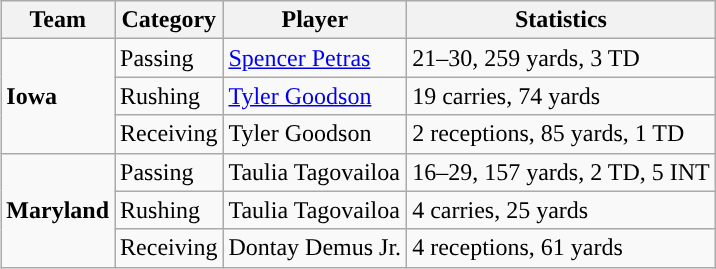<table class="wikitable" style="float: right;">
<tr>
<th>Team</th>
<th>Category</th>
<th>Player</th>
<th>Statistics</th>
</tr>
<tr>
<td rowspan=3><strong>Iowa</strong></td>
<td>Passing</td>
<td><a href='#'>Spencer Petras</a></td>
<td>21–30, 259 yards, 3 TD</td>
</tr>
<tr>
<td>Rushing</td>
<td><a href='#'>Tyler Goodson</a></td>
<td>19 carries, 74 yards</td>
</tr>
<tr>
<td>Receiving</td>
<td>Tyler Goodson</td>
<td>2 receptions, 85 yards, 1 TD</td>
</tr>
<tr>
<td rowspan=3><strong>Maryland</strong></td>
<td>Passing</td>
<td>Taulia Tagovailoa</td>
<td>16–29, 157 yards, 2 TD, 5 INT</td>
</tr>
<tr>
<td>Rushing</td>
<td>Taulia Tagovailoa</td>
<td>4 carries, 25 yards</td>
</tr>
<tr>
<td>Receiving</td>
<td>Dontay Demus Jr.</td>
<td>4 receptions, 61 yards</td>
</tr>
</table>
